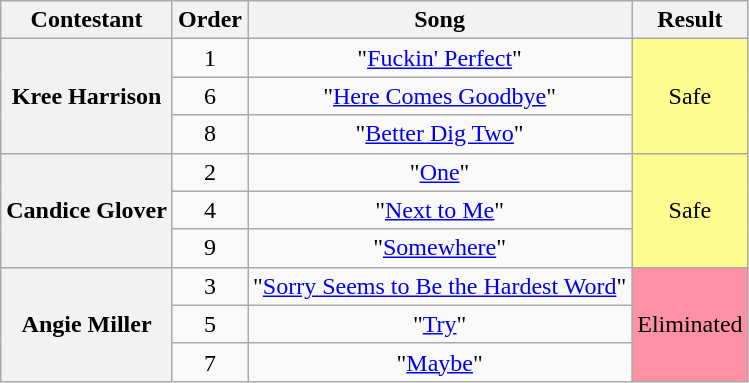<table class="wikitable unsortable" style="text-align:center;">
<tr>
<th scope="col">Contestant</th>
<th scope="col">Order</th>
<th scope="col">Song</th>
<th scope="col">Result</th>
</tr>
<tr>
<th scope="row" rowspan="3">Kree Harrison</th>
<td>1</td>
<td>"<a href='#'>Fuckin' Perfect</a>"</td>
<td rowspan="3" bgcolor="FDFC8F">Safe</td>
</tr>
<tr>
<td>6</td>
<td>"<a href='#'>Here Comes Goodbye</a>"</td>
</tr>
<tr>
<td>8</td>
<td>"<a href='#'>Better Dig Two</a>"</td>
</tr>
<tr>
<th scope="row" rowspan="3">Candice Glover</th>
<td>2</td>
<td>"<a href='#'>One</a>"</td>
<td rowspan="3" bgcolor="FDFC8F">Safe</td>
</tr>
<tr>
<td>4</td>
<td>"<a href='#'>Next to Me</a>"</td>
</tr>
<tr>
<td>9</td>
<td>"<a href='#'>Somewhere</a>"</td>
</tr>
<tr>
<th scope="row" rowspan="3">Angie Miller</th>
<td>3</td>
<td>"<a href='#'>Sorry Seems to Be the Hardest Word</a>"</td>
<td rowspan="3" bgcolor="FF91A4">Eliminated</td>
</tr>
<tr>
<td>5</td>
<td>"<a href='#'>Try</a>"</td>
</tr>
<tr>
<td>7</td>
<td>"<a href='#'>Maybe</a>"</td>
</tr>
</table>
